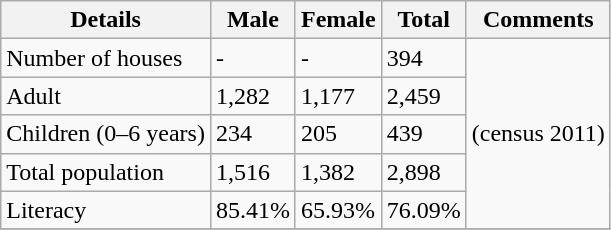<table class="wikitable sortable">
<tr>
<th>Details</th>
<th>Male</th>
<th>Female</th>
<th>Total</th>
<th>Comments</th>
</tr>
<tr>
<td>Number of houses</td>
<td>-</td>
<td>-</td>
<td>394</td>
<td rowspan="5">(census 2011) </td>
</tr>
<tr>
<td>Adult</td>
<td>1,282</td>
<td>1,177</td>
<td>2,459</td>
</tr>
<tr>
<td>Children (0–6 years)</td>
<td>234</td>
<td>205</td>
<td>439</td>
</tr>
<tr>
<td>Total population</td>
<td>1,516</td>
<td>1,382</td>
<td>2,898</td>
</tr>
<tr>
<td>Literacy</td>
<td>85.41%</td>
<td>65.93%</td>
<td>76.09%</td>
</tr>
<tr>
</tr>
</table>
